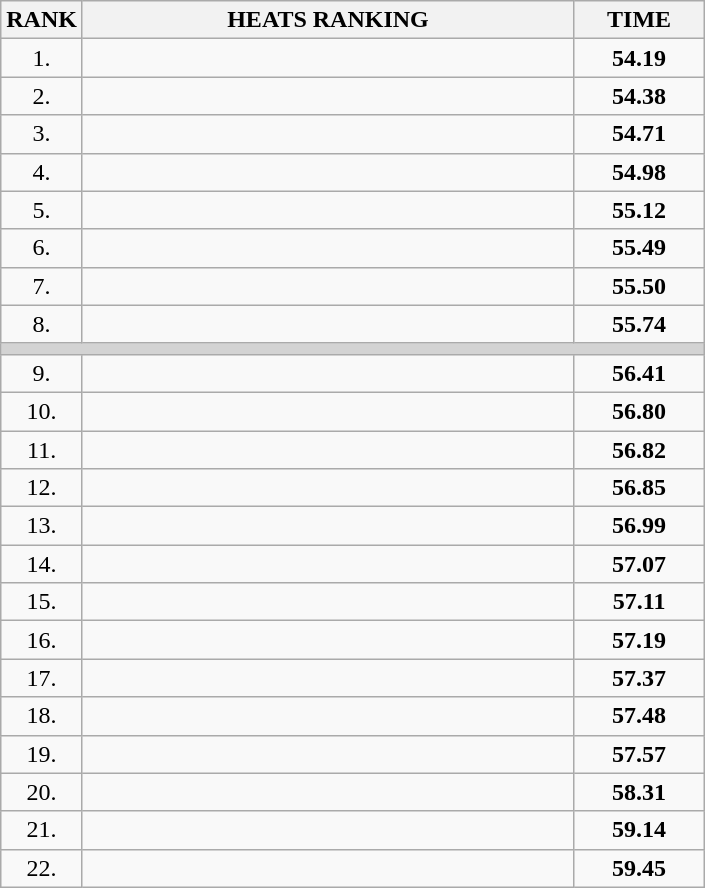<table class="wikitable">
<tr>
<th>RANK</th>
<th style="width: 20em">HEATS RANKING</th>
<th style="width: 5em">TIME</th>
</tr>
<tr>
<td align="center">1.</td>
<td></td>
<td align="center"><strong>54.19 </strong></td>
</tr>
<tr>
<td align="center">2.</td>
<td></td>
<td align="center"><strong>54.38 </strong></td>
</tr>
<tr>
<td align="center">3.</td>
<td></td>
<td align="center"><strong>54.71</strong></td>
</tr>
<tr>
<td align="center">4.</td>
<td></td>
<td align="center"><strong>54.98</strong></td>
</tr>
<tr>
<td align="center">5.</td>
<td></td>
<td align="center"><strong>55.12</strong></td>
</tr>
<tr>
<td align="center">6.</td>
<td></td>
<td align="center"><strong>55.49</strong></td>
</tr>
<tr>
<td align="center">7.</td>
<td></td>
<td align="center"><strong>55.50</strong></td>
</tr>
<tr>
<td align="center">8.</td>
<td></td>
<td align="center"><strong>55.74</strong></td>
</tr>
<tr>
<td colspan=3 bgcolor=lightgray></td>
</tr>
<tr>
<td align="center">9.</td>
<td></td>
<td align="center"><strong>56.41</strong></td>
</tr>
<tr>
<td align="center">10.</td>
<td></td>
<td align="center"><strong>56.80</strong></td>
</tr>
<tr>
<td align="center">11.</td>
<td></td>
<td align="center"><strong>56.82</strong></td>
</tr>
<tr>
<td align="center">12.</td>
<td></td>
<td align="center"><strong>56.85</strong></td>
</tr>
<tr>
<td align="center">13.</td>
<td></td>
<td align="center"><strong>56.99</strong></td>
</tr>
<tr>
<td align="center">14.</td>
<td></td>
<td align="center"><strong>57.07 </strong></td>
</tr>
<tr>
<td align="center">15.</td>
<td></td>
<td align="center"><strong>57.11 </strong></td>
</tr>
<tr>
<td align="center">16.</td>
<td></td>
<td align="center"><strong>57.19 </strong></td>
</tr>
<tr>
<td align="center">17.</td>
<td></td>
<td align="center"><strong>57.37</strong></td>
</tr>
<tr>
<td align="center">18.</td>
<td></td>
<td align="center"><strong>57.48</strong></td>
</tr>
<tr>
<td align="center">19.</td>
<td></td>
<td align="center"><strong>57.57</strong></td>
</tr>
<tr>
<td align="center">20.</td>
<td></td>
<td align="center"><strong>58.31</strong></td>
</tr>
<tr>
<td align="center">21.</td>
<td></td>
<td align="center"><strong>59.14 </strong></td>
</tr>
<tr>
<td align="center">22.</td>
<td></td>
<td align="center"><strong>59.45  </strong></td>
</tr>
</table>
